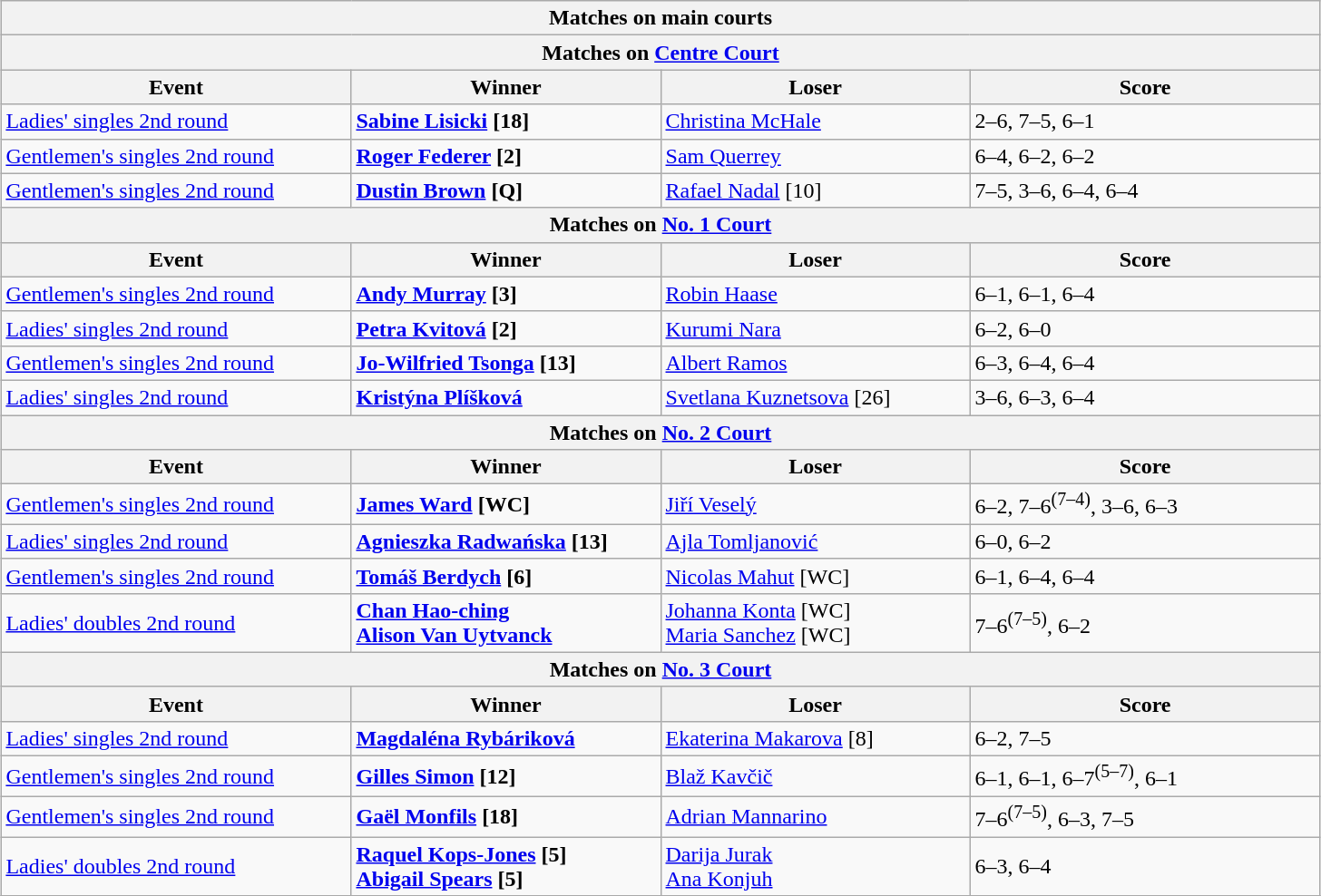<table class="wikitable collapsible uncollapsed" style="margin:auto;">
<tr>
<th colspan="4" style="white-space:nowrap;">Matches on main courts</th>
</tr>
<tr>
<th colspan="4"><strong>Matches on <a href='#'>Centre Court</a></strong></th>
</tr>
<tr>
<th width=250>Event</th>
<th width=220>Winner</th>
<th width=220>Loser</th>
<th width=250>Score</th>
</tr>
<tr>
<td><a href='#'>Ladies' singles 2nd round</a></td>
<td><strong> <a href='#'>Sabine Lisicki</a> [18]</strong></td>
<td> <a href='#'>Christina McHale</a></td>
<td>2–6, 7–5, 6–1</td>
</tr>
<tr>
<td><a href='#'>Gentlemen's singles 2nd round</a></td>
<td><strong> <a href='#'>Roger Federer</a> [2]</strong></td>
<td> <a href='#'>Sam Querrey</a></td>
<td>6–4, 6–2, 6–2</td>
</tr>
<tr>
<td><a href='#'>Gentlemen's singles 2nd round</a></td>
<td><strong> <a href='#'>Dustin Brown</a> [Q]</strong></td>
<td> <a href='#'>Rafael Nadal</a> [10]</td>
<td>7–5, 3–6, 6–4, 6–4</td>
</tr>
<tr>
<th colspan="4"><strong>Matches on <a href='#'>No. 1 Court</a></strong></th>
</tr>
<tr>
<th width=250>Event</th>
<th width=220>Winner</th>
<th width=220>Loser</th>
<th width=220>Score</th>
</tr>
<tr>
<td><a href='#'>Gentlemen's singles 2nd round</a></td>
<td><strong> <a href='#'>Andy Murray</a> [3]</strong></td>
<td> <a href='#'>Robin Haase</a></td>
<td>6–1, 6–1, 6–4</td>
</tr>
<tr>
<td><a href='#'>Ladies' singles 2nd round</a></td>
<td><strong> <a href='#'>Petra Kvitová</a> [2]</strong></td>
<td> <a href='#'>Kurumi Nara</a></td>
<td>6–2, 6–0</td>
</tr>
<tr>
<td><a href='#'>Gentlemen's singles 2nd round</a></td>
<td><strong> <a href='#'>Jo-Wilfried Tsonga</a> [13]</strong></td>
<td> <a href='#'>Albert Ramos</a></td>
<td>6–3, 6–4, 6–4</td>
</tr>
<tr>
<td><a href='#'>Ladies' singles 2nd round</a></td>
<td><strong> <a href='#'>Kristýna Plíšková</a></strong></td>
<td> <a href='#'>Svetlana Kuznetsova</a> [26]</td>
<td>3–6, 6–3, 6–4</td>
</tr>
<tr>
<th colspan="4"><strong>Matches on <a href='#'>No. 2 Court</a></strong></th>
</tr>
<tr>
<th width=250>Event</th>
<th width=220>Winner</th>
<th width=220>Loser</th>
<th width=220>Score</th>
</tr>
<tr>
<td><a href='#'>Gentlemen's singles 2nd round</a></td>
<td><strong> <a href='#'>James Ward</a> [WC]</strong></td>
<td> <a href='#'>Jiří Veselý</a></td>
<td>6–2, 7–6<sup>(7–4)</sup>, 3–6, 6–3</td>
</tr>
<tr>
<td><a href='#'>Ladies' singles 2nd round</a></td>
<td><strong> <a href='#'>Agnieszka Radwańska</a> [13]</strong></td>
<td> <a href='#'>Ajla Tomljanović</a></td>
<td>6–0, 6–2</td>
</tr>
<tr>
<td><a href='#'>Gentlemen's singles 2nd round</a></td>
<td><strong> <a href='#'>Tomáš Berdych</a> [6]</strong></td>
<td> <a href='#'>Nicolas Mahut</a> [WC]</td>
<td>6–1, 6–4, 6–4</td>
</tr>
<tr>
<td><a href='#'>Ladies' doubles 2nd round</a></td>
<td><strong> <a href='#'>Chan Hao-ching</a> <br>  <a href='#'>Alison Van Uytvanck</a></strong></td>
<td> <a href='#'>Johanna Konta</a> [WC] <br>  <a href='#'>Maria Sanchez</a> [WC]</td>
<td>7–6<sup>(7–5)</sup>, 6–2</td>
</tr>
<tr>
<th colspan="4"><strong>Matches on <a href='#'>No. 3 Court</a></strong></th>
</tr>
<tr>
<th width=250>Event</th>
<th width=220>Winner</th>
<th width=220>Loser</th>
<th width=220>Score</th>
</tr>
<tr>
<td><a href='#'>Ladies' singles 2nd round</a></td>
<td><strong> <a href='#'>Magdaléna Rybáriková</a></strong></td>
<td> <a href='#'>Ekaterina Makarova</a> [8]</td>
<td>6–2, 7–5</td>
</tr>
<tr>
<td><a href='#'>Gentlemen's singles 2nd round</a></td>
<td><strong> <a href='#'>Gilles Simon</a> [12]</strong></td>
<td> <a href='#'>Blaž Kavčič</a></td>
<td>6–1, 6–1, 6–7<sup>(5–7)</sup>,  6–1</td>
</tr>
<tr>
<td><a href='#'>Gentlemen's singles 2nd round</a></td>
<td><strong> <a href='#'>Gaël Monfils</a> [18]</strong></td>
<td> <a href='#'>Adrian Mannarino</a></td>
<td>7–6<sup>(7–5)</sup>, 6–3, 7–5</td>
</tr>
<tr>
<td><a href='#'>Ladies' doubles 2nd round</a></td>
<td><strong> <a href='#'>Raquel Kops-Jones</a> [5] <br>  <a href='#'>Abigail Spears</a> [5]</strong></td>
<td> <a href='#'>Darija Jurak</a> <br>  <a href='#'>Ana Konjuh</a></td>
<td>6–3, 6–4</td>
</tr>
<tr>
</tr>
</table>
